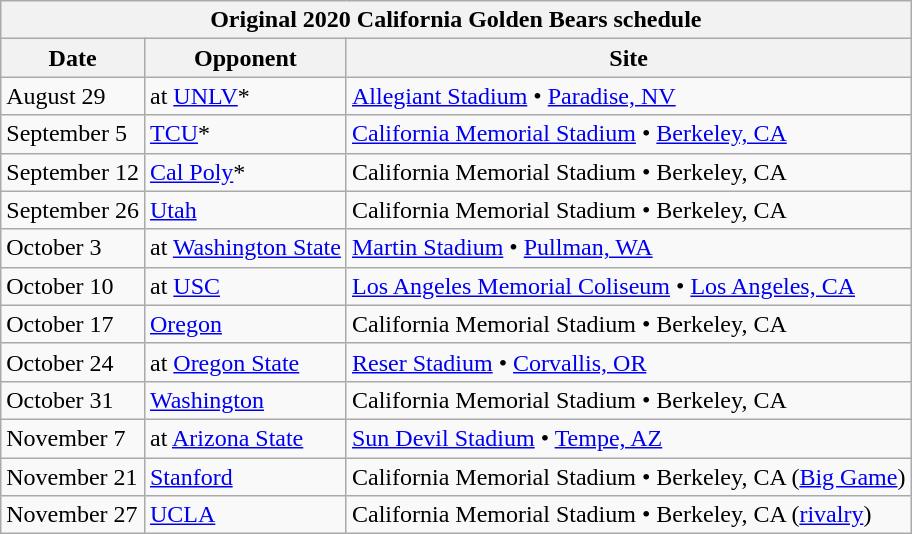<table class="wikitable collapsible autocollapse">
<tr>
<th colspan="4">Original 2020 California Golden Bears schedule</th>
</tr>
<tr valign="bottom">
<th>Date</th>
<th>Opponent</th>
<th>Site</th>
</tr>
<tr>
<td>August 29</td>
<td>at <a href='#'>UNLV</a>*</td>
<td><a href='#'>Allegiant Stadium</a> • <a href='#'>Paradise, NV</a></td>
</tr>
<tr>
<td>September 5</td>
<td><a href='#'>TCU</a>*</td>
<td><a href='#'>California Memorial Stadium</a> • <a href='#'>Berkeley, CA</a></td>
</tr>
<tr>
<td>September 12</td>
<td><a href='#'>Cal Poly</a>*</td>
<td>California Memorial Stadium • Berkeley, CA</td>
</tr>
<tr>
<td>September 26</td>
<td><a href='#'>Utah</a></td>
<td>California Memorial Stadium • Berkeley, CA</td>
</tr>
<tr>
<td>October 3</td>
<td>at <a href='#'>Washington State</a></td>
<td><a href='#'>Martin Stadium</a> • <a href='#'>Pullman, WA</a></td>
</tr>
<tr>
<td>October 10</td>
<td>at <a href='#'>USC</a></td>
<td><a href='#'>Los Angeles Memorial Coliseum</a> • <a href='#'>Los Angeles, CA</a></td>
</tr>
<tr>
<td>October 17</td>
<td><a href='#'>Oregon</a></td>
<td>California Memorial Stadium • Berkeley, CA</td>
</tr>
<tr>
<td>October 24</td>
<td>at <a href='#'>Oregon State</a></td>
<td><a href='#'>Reser Stadium</a> • <a href='#'>Corvallis, OR</a></td>
</tr>
<tr>
<td>October 31</td>
<td><a href='#'>Washington</a></td>
<td>California Memorial Stadium • Berkeley, CA</td>
</tr>
<tr>
<td>November 7</td>
<td>at <a href='#'>Arizona State</a></td>
<td><a href='#'>Sun Devil Stadium</a> • <a href='#'>Tempe, AZ</a></td>
</tr>
<tr>
<td>November 21</td>
<td><a href='#'>Stanford</a></td>
<td>California Memorial Stadium • Berkeley, CA (<a href='#'>Big Game</a>)</td>
</tr>
<tr>
<td>November 27</td>
<td><a href='#'>UCLA</a></td>
<td>California Memorial Stadium • Berkeley, CA (<a href='#'>rivalry</a>)</td>
</tr>
</table>
